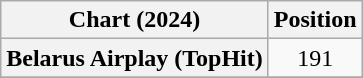<table class="wikitable plainrowheaders" style="text-align:center">
<tr>
<th scope="col">Chart (2024)</th>
<th scope="col">Position</th>
</tr>
<tr>
<th scope="row">Belarus Airplay (TopHit)</th>
<td>191</td>
</tr>
<tr>
</tr>
</table>
